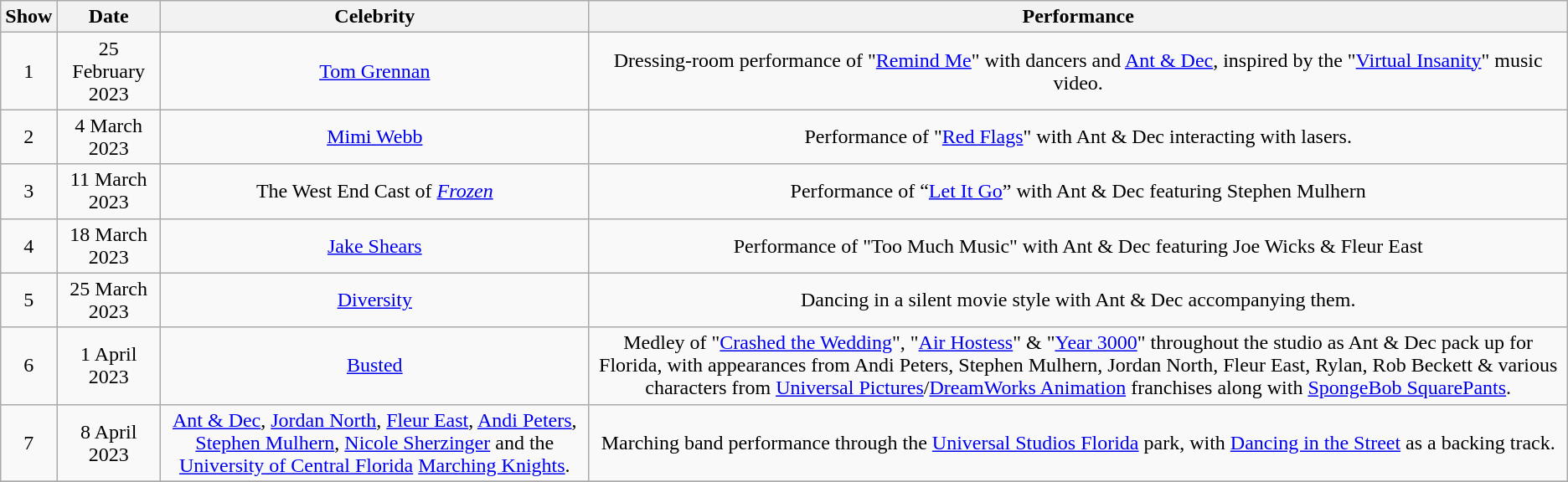<table class="wikitable" style="text-align:center">
<tr>
<th>Show</th>
<th>Date</th>
<th>Celebrity</th>
<th>Performance</th>
</tr>
<tr>
<td>1</td>
<td>25 February 2023</td>
<td><a href='#'>Tom Grennan</a></td>
<td>Dressing-room performance of "<a href='#'>Remind Me</a>" with dancers and <a href='#'>Ant & Dec</a>, inspired by the "<a href='#'>Virtual Insanity</a>" music video.</td>
</tr>
<tr>
<td>2</td>
<td>4 March 2023</td>
<td><a href='#'>Mimi Webb</a></td>
<td>Performance of "<a href='#'>Red Flags</a>" with Ant & Dec interacting with lasers.</td>
</tr>
<tr>
<td>3</td>
<td>11 March 2023</td>
<td>The West End Cast of <em><a href='#'>Frozen</a></em></td>
<td>Performance of “<a href='#'>Let It Go</a>” with Ant & Dec featuring Stephen Mulhern</td>
</tr>
<tr>
<td>4</td>
<td>18 March 2023</td>
<td><a href='#'>Jake Shears</a></td>
<td>Performance of "Too Much Music" with Ant & Dec featuring Joe Wicks & Fleur East</td>
</tr>
<tr>
<td>5</td>
<td>25 March 2023</td>
<td><a href='#'>Diversity</a></td>
<td>Dancing in a silent movie style with Ant & Dec accompanying them.</td>
</tr>
<tr>
<td>6</td>
<td>1 April 2023</td>
<td><a href='#'>Busted</a></td>
<td>Medley of "<a href='#'>Crashed the Wedding</a>", "<a href='#'>Air Hostess</a>" & "<a href='#'>Year 3000</a>" throughout the studio as Ant & Dec pack up for Florida, with appearances from Andi Peters, Stephen Mulhern, Jordan North, Fleur East, Rylan, Rob Beckett & various characters from <a href='#'>Universal Pictures</a>/<a href='#'>DreamWorks Animation</a> franchises along with <a href='#'>SpongeBob SquarePants</a>.</td>
</tr>
<tr>
<td>7</td>
<td>8 April 2023</td>
<td><a href='#'>Ant & Dec</a>, <a href='#'>Jordan North</a>, <a href='#'>Fleur East</a>, <a href='#'>Andi Peters</a>, <a href='#'>Stephen Mulhern</a>, <a href='#'>Nicole Sherzinger</a> and the <a href='#'>University of Central Florida</a> <a href='#'>Marching Knights</a>.</td>
<td>Marching band performance through the <a href='#'>Universal Studios Florida</a> park, with <a href='#'>Dancing in the Street</a> as a backing track.</td>
</tr>
<tr>
</tr>
</table>
